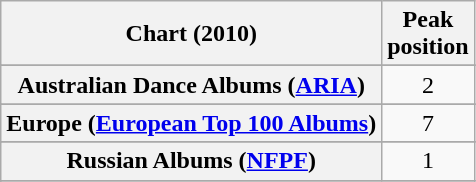<table class="wikitable sortable plainrowheaders" style="text-align:center">
<tr>
<th scope="col">Chart (2010)</th>
<th scope="col">Peak<br>position</th>
</tr>
<tr>
</tr>
<tr>
<th scope="row">Australian Dance Albums (<a href='#'>ARIA</a>)</th>
<td>2</td>
</tr>
<tr>
</tr>
<tr>
</tr>
<tr>
</tr>
<tr>
</tr>
<tr>
</tr>
<tr>
</tr>
<tr>
</tr>
<tr>
<th scope="row">Europe (<a href='#'>European Top 100 Albums</a>)</th>
<td>7</td>
</tr>
<tr>
</tr>
<tr>
</tr>
<tr>
</tr>
<tr>
</tr>
<tr>
</tr>
<tr>
</tr>
<tr>
</tr>
<tr>
</tr>
<tr>
</tr>
<tr>
</tr>
<tr>
<th scope="row">Russian Albums (<a href='#'>NFPF</a>)</th>
<td>1</td>
</tr>
<tr>
</tr>
<tr>
</tr>
<tr>
</tr>
<tr>
</tr>
<tr>
</tr>
<tr>
</tr>
<tr>
</tr>
<tr>
</tr>
<tr>
</tr>
</table>
